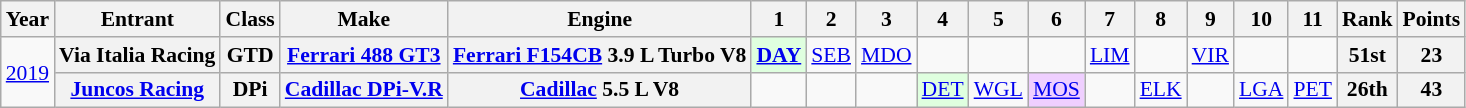<table class="wikitable" style="text-align:center; font-size:90%">
<tr>
<th>Year</th>
<th>Entrant</th>
<th>Class</th>
<th>Make</th>
<th>Engine</th>
<th>1</th>
<th>2</th>
<th>3</th>
<th>4</th>
<th>5</th>
<th>6</th>
<th>7</th>
<th>8</th>
<th>9</th>
<th>10</th>
<th>11</th>
<th>Rank</th>
<th>Points</th>
</tr>
<tr>
<td rowspan=2><a href='#'>2019</a></td>
<th>Via Italia Racing</th>
<th>GTD</th>
<th><a href='#'>Ferrari 488 GT3</a></th>
<th><a href='#'>Ferrari F154CB</a> 3.9 L Turbo V8</th>
<td style="background:#DFFFDF;"><strong><a href='#'>DAY</a></strong><br></td>
<td><a href='#'>SEB</a></td>
<td><a href='#'>MDO</a></td>
<td></td>
<td></td>
<td></td>
<td><a href='#'>LIM</a></td>
<td></td>
<td><a href='#'>VIR</a></td>
<td></td>
<td></td>
<th>51st</th>
<th>23</th>
</tr>
<tr>
<th><a href='#'>Juncos Racing</a></th>
<th>DPi</th>
<th><a href='#'>Cadillac DPi-V.R</a></th>
<th><a href='#'>Cadillac</a> 5.5 L V8</th>
<td></td>
<td></td>
<td></td>
<td style="background:#DFFFDF;"><a href='#'>DET</a><br></td>
<td><a href='#'>WGL</a></td>
<td style="background:#EFCFFF;"><a href='#'>MOS</a><br></td>
<td></td>
<td><a href='#'>ELK</a></td>
<td></td>
<td><a href='#'>LGA</a></td>
<td><a href='#'>PET</a></td>
<th>26th</th>
<th>43</th>
</tr>
</table>
